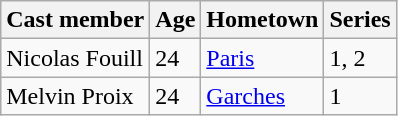<table class="wikitable">
<tr>
<th>Cast member</th>
<th>Age</th>
<th>Hometown</th>
<th>Series</th>
</tr>
<tr>
<td>Nicolas Fouill</td>
<td>24</td>
<td><a href='#'>Paris</a></td>
<td>1, 2</td>
</tr>
<tr>
<td>Melvin Proix</td>
<td>24</td>
<td><a href='#'>Garches</a></td>
<td>1</td>
</tr>
</table>
